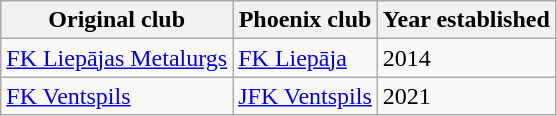<table class="wikitable">
<tr>
<th>Original club</th>
<th>Phoenix club</th>
<th>Year established</th>
</tr>
<tr>
<td><a href='#'>FK Liepājas Metalurgs</a></td>
<td><a href='#'>FK Liepāja</a></td>
<td>2014</td>
</tr>
<tr>
<td><a href='#'>FK Ventspils</a></td>
<td><a href='#'>JFK Ventspils</a></td>
<td>2021</td>
</tr>
</table>
